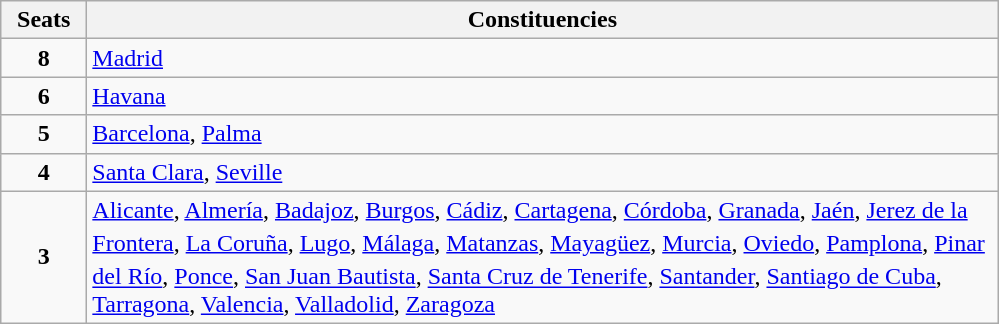<table class="wikitable" style="text-align:left;">
<tr>
<th width="50">Seats</th>
<th width="600">Constituencies</th>
</tr>
<tr>
<td align="center"><strong>8</strong></td>
<td><a href='#'>Madrid</a></td>
</tr>
<tr>
<td align="center"><strong>6</strong></td>
<td><a href='#'>Havana</a></td>
</tr>
<tr>
<td align="center"><strong>5</strong></td>
<td><a href='#'>Barcelona</a>, <a href='#'>Palma</a></td>
</tr>
<tr>
<td align="center"><strong>4</strong></td>
<td><a href='#'>Santa Clara</a>, <a href='#'>Seville</a></td>
</tr>
<tr>
<td align="center"><strong>3</strong></td>
<td><a href='#'>Alicante</a>, <a href='#'>Almería</a>, <a href='#'>Badajoz</a>, <a href='#'>Burgos</a>, <a href='#'>Cádiz</a>, <a href='#'>Cartagena</a>, <a href='#'>Córdoba</a>, <a href='#'>Granada</a>, <a href='#'>Jaén</a>, <a href='#'>Jerez de la Frontera</a>, <a href='#'>La Coruña</a>, <a href='#'>Lugo</a>, <a href='#'>Málaga</a>, <a href='#'>Matanzas</a>, <a href='#'>Mayagüez</a><sup></sup>, <a href='#'>Murcia</a>, <a href='#'>Oviedo</a>, <a href='#'>Pamplona</a>, <a href='#'>Pinar del Río</a>, <a href='#'>Ponce</a><sup></sup>, <a href='#'>San Juan Bautista</a><sup></sup>, <a href='#'>Santa Cruz de Tenerife</a>, <a href='#'>Santander</a>, <a href='#'>Santiago de Cuba</a>, <a href='#'>Tarragona</a>, <a href='#'>Valencia</a>, <a href='#'>Valladolid</a>, <a href='#'>Zaragoza</a></td>
</tr>
</table>
